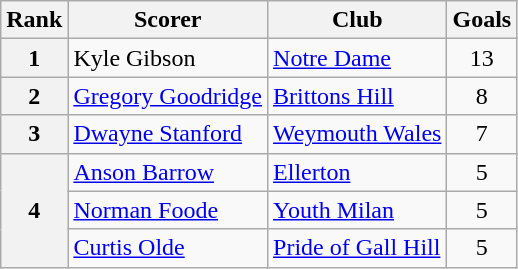<table class="wikitable" style="text-align:center">
<tr>
<th>Rank</th>
<th>Scorer</th>
<th>Club</th>
<th>Goals</th>
</tr>
<tr>
<th>1</th>
<td align="left"> Kyle Gibson</td>
<td align="left"><a href='#'>Notre Dame</a></td>
<td>13</td>
</tr>
<tr>
<th>2</th>
<td align="left"> <a href='#'>Gregory Goodridge</a></td>
<td align="left"><a href='#'>Brittons Hill</a></td>
<td>8</td>
</tr>
<tr>
<th>3</th>
<td align="left"> <a href='#'>Dwayne Stanford</a></td>
<td align="left"><a href='#'>Weymouth Wales</a></td>
<td>7</td>
</tr>
<tr>
<th rowspan="3">4</th>
<td align="left"> <a href='#'>Anson Barrow</a></td>
<td align="left"><a href='#'>Ellerton</a></td>
<td>5</td>
</tr>
<tr>
<td align="left"> <a href='#'>Norman Foode</a></td>
<td align="left"><a href='#'>Youth Milan</a></td>
<td>5</td>
</tr>
<tr>
<td align="left"> <a href='#'>Curtis Olde</a></td>
<td align="left"><a href='#'>Pride of Gall Hill</a></td>
<td>5</td>
</tr>
</table>
